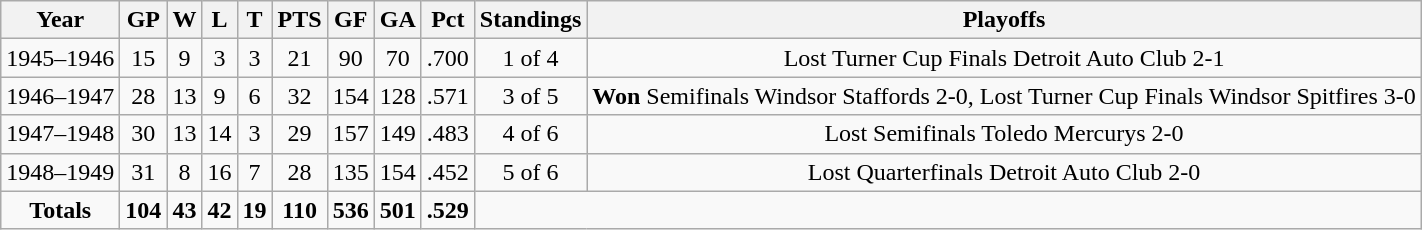<table class="wikitable" style="text-align:center;">
<tr>
<th>Year</th>
<th>GP</th>
<th>W</th>
<th>L</th>
<th>T</th>
<th>PTS</th>
<th>GF</th>
<th>GA</th>
<th>Pct</th>
<th>Standings</th>
<th>Playoffs</th>
</tr>
<tr>
<td>1945–1946</td>
<td>15</td>
<td>9</td>
<td>3</td>
<td>3</td>
<td>21</td>
<td>90</td>
<td>70</td>
<td>.700</td>
<td>1 of 4</td>
<td>Lost Turner Cup Finals Detroit Auto Club 2-1</td>
</tr>
<tr>
<td>1946–1947</td>
<td>28</td>
<td>13</td>
<td>9</td>
<td>6</td>
<td>32</td>
<td>154</td>
<td>128</td>
<td>.571</td>
<td>3 of 5</td>
<td><strong>Won</strong> Semifinals Windsor Staffords 2-0, Lost Turner Cup Finals Windsor Spitfires 3-0</td>
</tr>
<tr>
<td>1947–1948</td>
<td>30</td>
<td>13</td>
<td>14</td>
<td>3</td>
<td>29</td>
<td>157</td>
<td>149</td>
<td>.483</td>
<td>4 of 6</td>
<td>Lost Semifinals Toledo Mercurys 2-0</td>
</tr>
<tr>
<td>1948–1949</td>
<td>31</td>
<td>8</td>
<td>16</td>
<td>7</td>
<td>28</td>
<td>135</td>
<td>154</td>
<td>.452</td>
<td>5 of 6</td>
<td>Lost Quarterfinals Detroit Auto Club 2-0</td>
</tr>
<tr>
<td><strong>Totals</strong></td>
<td><strong>104</strong></td>
<td><strong>43</strong></td>
<td><strong>42</strong></td>
<td><strong>19</strong></td>
<td><strong>110</strong></td>
<td><strong>536</strong></td>
<td><strong>501</strong></td>
<td><strong>.529</strong></td>
</tr>
</table>
